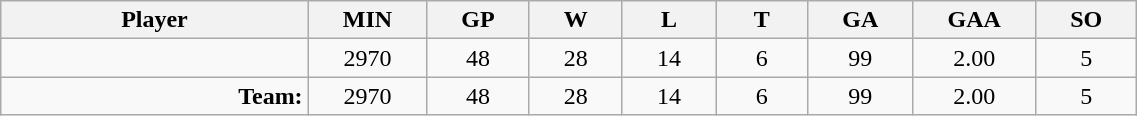<table class="wikitable sortable" width="60%">
<tr>
<th bgcolor="#DDDDFF" width="10%">Player</th>
<th width="3%" bgcolor="#DDDDFF" title="Minutes played">MIN</th>
<th width="3%" bgcolor="#DDDDFF" title="Games played in">GP</th>
<th width="3%" bgcolor="#DDDDFF" title="Wins">W</th>
<th width="3%" bgcolor="#DDDDFF"title="Losses">L</th>
<th width="3%" bgcolor="#DDDDFF" title="Ties">T</th>
<th width="3%" bgcolor="#DDDDFF" title="Goals against">GA</th>
<th width="3%" bgcolor="#DDDDFF" title="Goals against average">GAA</th>
<th width="3%" bgcolor="#DDDDFF"title="Shut-outs">SO</th>
</tr>
<tr align="center">
<td align="right"></td>
<td>2970</td>
<td>48</td>
<td>28</td>
<td>14</td>
<td>6</td>
<td>99</td>
<td>2.00</td>
<td>5</td>
</tr>
<tr align="center">
<td align="right"><strong>Team:</strong></td>
<td>2970</td>
<td>48</td>
<td>28</td>
<td>14</td>
<td>6</td>
<td>99</td>
<td>2.00</td>
<td>5</td>
</tr>
</table>
